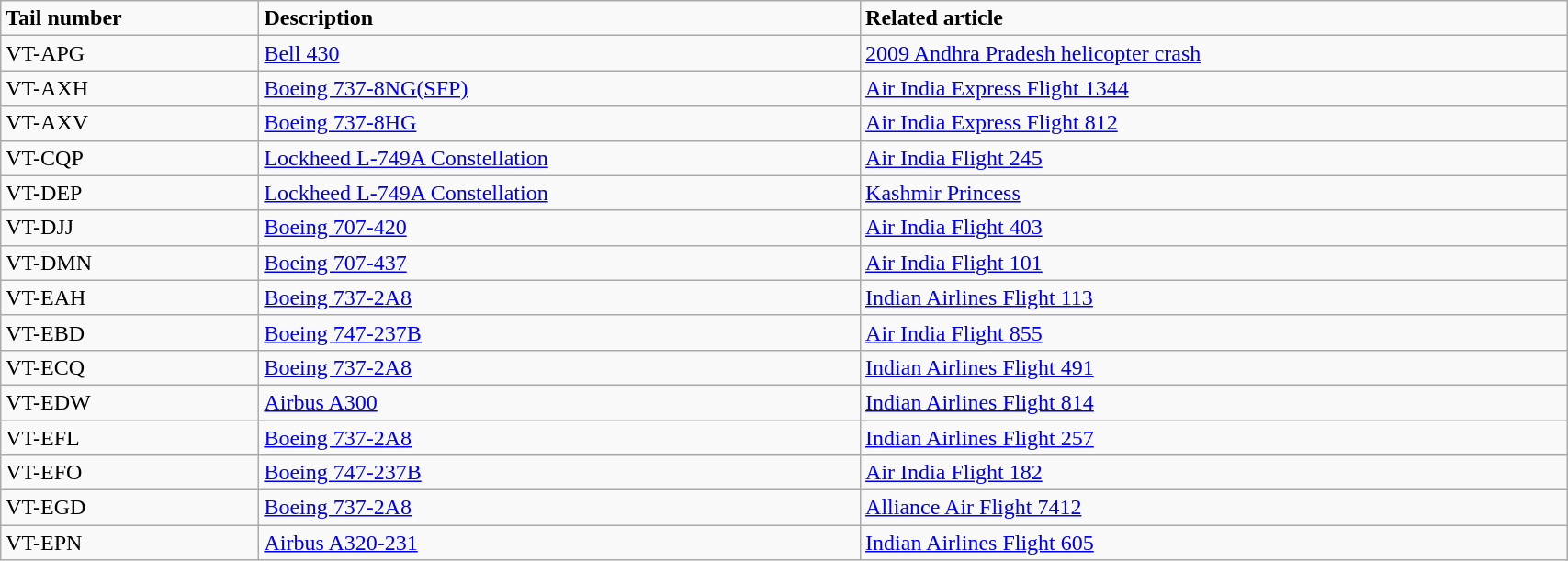<table class="wikitable" width="90%">
<tr>
<td><strong>Tail number</strong></td>
<td><strong>Description</strong></td>
<td><strong>Related article</strong></td>
</tr>
<tr>
<td>VT-APG</td>
<td><a href='#'>Bell 430</a></td>
<td><a href='#'>2009 Andhra Pradesh helicopter crash</a></td>
</tr>
<tr>
<td>VT-AXH</td>
<td><a href='#'>Boeing 737-8NG(SFP)</a></td>
<td><a href='#'>Air India Express Flight 1344</a></td>
</tr>
<tr>
<td>VT-AXV</td>
<td><a href='#'>Boeing 737-8HG</a></td>
<td><a href='#'>Air India Express Flight 812</a></td>
</tr>
<tr>
<td>VT-CQP</td>
<td><a href='#'>Lockheed L-749A Constellation</a></td>
<td><a href='#'>Air India Flight 245</a></td>
</tr>
<tr>
<td>VT-DEP</td>
<td><a href='#'>Lockheed L-749A Constellation</a></td>
<td><a href='#'>Kashmir Princess</a></td>
</tr>
<tr>
<td>VT-DJJ</td>
<td><a href='#'>Boeing 707-420</a></td>
<td><a href='#'>Air India Flight 403</a></td>
</tr>
<tr>
<td>VT-DMN</td>
<td><a href='#'>Boeing 707-437</a></td>
<td><a href='#'>Air India Flight 101</a></td>
</tr>
<tr>
<td>VT-EAH</td>
<td><a href='#'>Boeing 737-2A8</a></td>
<td><a href='#'>Indian Airlines Flight 113</a></td>
</tr>
<tr>
<td>VT-EBD</td>
<td><a href='#'>Boeing 747-237B</a></td>
<td><a href='#'>Air India Flight 855</a></td>
</tr>
<tr>
<td>VT-ECQ</td>
<td><a href='#'>Boeing 737-2A8</a></td>
<td><a href='#'>Indian Airlines Flight 491</a></td>
</tr>
<tr>
<td>VT-EDW</td>
<td><a href='#'>Airbus A300</a></td>
<td><a href='#'>Indian Airlines Flight 814</a></td>
</tr>
<tr>
<td>VT-EFL</td>
<td><a href='#'>Boeing 737-2A8</a></td>
<td><a href='#'>Indian Airlines Flight 257</a></td>
</tr>
<tr>
<td>VT-EFO</td>
<td><a href='#'>Boeing 747-237B</a></td>
<td><a href='#'>Air India Flight 182</a></td>
</tr>
<tr>
<td>VT-EGD</td>
<td><a href='#'>Boeing 737-2A8</a></td>
<td><a href='#'>Alliance Air Flight 7412</a></td>
</tr>
<tr>
<td>VT-EPN</td>
<td><a href='#'>Airbus A320-231</a></td>
<td><a href='#'>Indian Airlines Flight 605</a></td>
</tr>
</table>
